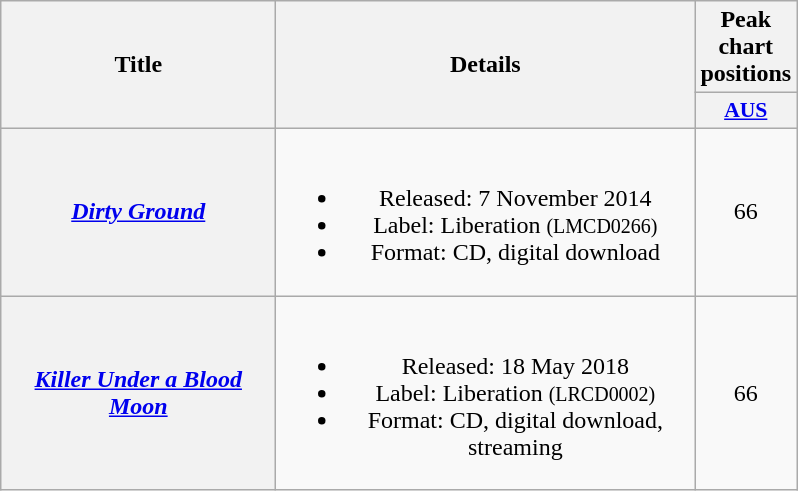<table class="wikitable plainrowheaders" style="text-align:center;" border="1">
<tr>
<th scope="col" rowspan="2" style="width:11em;">Title</th>
<th scope="col" rowspan="2" style="width:17em;">Details</th>
<th scope="col" colspan="1">Peak chart positions</th>
</tr>
<tr>
<th scope="col" style="width:3em;font-size:90%;"><a href='#'>AUS</a><br></th>
</tr>
<tr>
<th scope="row"><em><a href='#'>Dirty Ground</a></em></th>
<td><br><ul><li>Released: 7 November 2014</li><li>Label: Liberation <small>(LMCD0266)</small></li><li>Format: CD, digital download</li></ul></td>
<td>66</td>
</tr>
<tr>
<th scope="row"><em><a href='#'>Killer Under a Blood Moon</a></em></th>
<td><br><ul><li>Released: 18 May 2018</li><li>Label: Liberation <small>(LRCD0002)</small></li><li>Format: CD, digital download, streaming</li></ul></td>
<td>66</td>
</tr>
</table>
